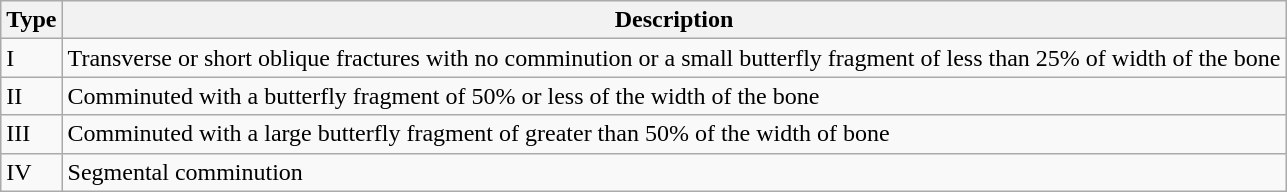<table class="wikitable">
<tr>
<th>Type</th>
<th>Description</th>
</tr>
<tr>
<td>I</td>
<td>Transverse or short oblique fractures with no comminution or a small butterfly fragment of less than 25% of width of the bone</td>
</tr>
<tr>
<td>II</td>
<td>Comminuted with a butterfly fragment of 50% or less of the width of the bone</td>
</tr>
<tr>
<td>III</td>
<td>Comminuted with a large butterfly fragment of greater than 50% of the width of bone</td>
</tr>
<tr>
<td>IV</td>
<td>Segmental comminution</td>
</tr>
</table>
